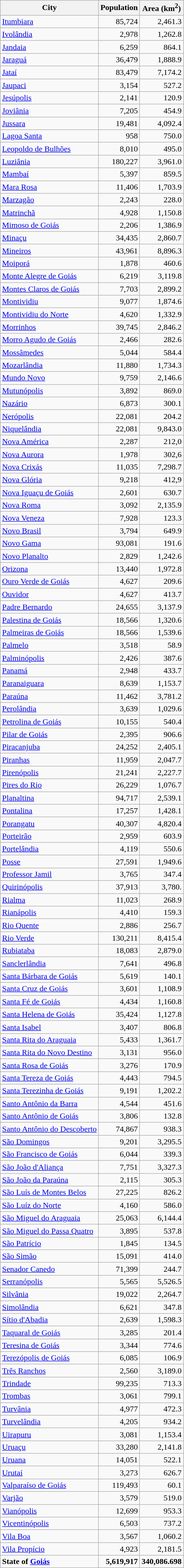<table class="wikitable">
<tr>
<th>City</th>
<th>Population</th>
<th>Area (km<sup>2</sup>)</th>
</tr>
<tr>
<td><a href='#'>Itumbiara</a></td>
<td align=right>85,724</td>
<td align=right>2,461.3</td>
</tr>
<tr>
<td><a href='#'>Ivolândia</a></td>
<td align=right>2,978</td>
<td align=right>1,262.8</td>
</tr>
<tr>
<td><a href='#'>Jandaia</a></td>
<td align=right>6,259</td>
<td align=right>864.1</td>
</tr>
<tr>
<td><a href='#'>Jaraguá</a></td>
<td align=right>36,479</td>
<td align=right>1,888.9</td>
</tr>
<tr>
<td><a href='#'>Jataí</a></td>
<td align=right>83,479</td>
<td align=right>7,174.2</td>
</tr>
<tr>
<td><a href='#'>Jaupaci</a></td>
<td align=right>3,154</td>
<td align=right>527.2</td>
</tr>
<tr>
<td><a href='#'>Jesúpolis</a></td>
<td align=right>2,141</td>
<td align=right>120.9</td>
</tr>
<tr>
<td><a href='#'>Joviânia</a></td>
<td align=right>7,205</td>
<td align=right>454.9</td>
</tr>
<tr>
<td><a href='#'>Jussara</a></td>
<td align=right>19,481</td>
<td align=right>4,092.4</td>
</tr>
<tr>
<td><a href='#'>Lagoa Santa</a></td>
<td align=right>958</td>
<td align=right>750.0</td>
</tr>
<tr>
<td><a href='#'>Leopoldo de Bulhões</a></td>
<td align=right>8,010</td>
<td align=right>495.0</td>
</tr>
<tr>
<td><a href='#'>Luziânia</a></td>
<td align=right>180,227</td>
<td align=right>3,961.0</td>
</tr>
<tr>
<td><a href='#'>Mambaí</a></td>
<td align=right>5,397</td>
<td align=right>859.5</td>
</tr>
<tr>
<td><a href='#'>Mara Rosa</a></td>
<td align=right>11,406</td>
<td align=right>1,703.9</td>
</tr>
<tr>
<td><a href='#'>Marzagão</a></td>
<td align=right>2,243</td>
<td align=right>228.0</td>
</tr>
<tr>
<td><a href='#'>Matrinchã</a></td>
<td align=right>4,928</td>
<td align=right>1,150.8</td>
</tr>
<tr>
<td><a href='#'>Mimoso de Goiás</a></td>
<td align=right>2,206</td>
<td align=right>1,386.9</td>
</tr>
<tr>
<td><a href='#'>Minaçu</a></td>
<td align=right>34,435</td>
<td align=right>2,860.7</td>
</tr>
<tr>
<td><a href='#'>Mineiros</a></td>
<td align=right>43,961</td>
<td align=right>8,896.3</td>
</tr>
<tr>
<td><a href='#'>Moiporá</a></td>
<td align=right>1,878</td>
<td align=right>460.6</td>
</tr>
<tr>
<td><a href='#'>Monte Alegre de Goiás</a></td>
<td align=right>6,219</td>
<td align=right>3,119.8</td>
</tr>
<tr>
<td><a href='#'>Montes Claros de Goiás</a></td>
<td align=right>7,703</td>
<td align=right>2,899.2</td>
</tr>
<tr>
<td><a href='#'>Montividiu</a></td>
<td align=right>9,077</td>
<td align=right>1,874.6</td>
</tr>
<tr>
<td><a href='#'>Montividiu do Norte</a></td>
<td align=right>4,620</td>
<td align=right>1,332.9</td>
</tr>
<tr>
<td><a href='#'>Morrinhos</a></td>
<td align=right>39,745</td>
<td align=right>2,846.2</td>
</tr>
<tr>
<td><a href='#'>Morro Agudo de Goiás</a></td>
<td align=right>2,466</td>
<td align=right>282.6</td>
</tr>
<tr>
<td><a href='#'>Mossâmedes</a></td>
<td align=right>5,044</td>
<td align=right>584.4</td>
</tr>
<tr>
<td><a href='#'>Mozarlândia</a></td>
<td align=right>11,880</td>
<td align=right>1,734.3</td>
</tr>
<tr>
<td><a href='#'>Mundo Novo</a></td>
<td align=right>9,759</td>
<td align=right>2,146.6</td>
</tr>
<tr>
<td><a href='#'>Mutunópolis</a></td>
<td align=right>3,892</td>
<td align=right>869.0</td>
</tr>
<tr>
<td><a href='#'>Nazário</a></td>
<td align=right>6,873</td>
<td align=right>300.1</td>
</tr>
<tr>
<td><a href='#'>Nerópolis</a></td>
<td align=right>22,081</td>
<td align=right>204.2</td>
</tr>
<tr>
<td><a href='#'>Niquelândia</a></td>
<td align=right>22,081</td>
<td align=right>9,843.0</td>
</tr>
<tr>
<td><a href='#'>Nova América</a></td>
<td align=right>2,287</td>
<td align=right>212,0</td>
</tr>
<tr>
<td><a href='#'>Nova Aurora</a></td>
<td align=right>1,978</td>
<td align=right>302,6</td>
</tr>
<tr>
<td><a href='#'>Nova Crixás</a></td>
<td align=right>11,035</td>
<td align=right>7,298.7</td>
</tr>
<tr>
<td><a href='#'>Nova Glória</a></td>
<td align=right>9,218</td>
<td align=right>412,9</td>
</tr>
<tr>
<td><a href='#'>Nova Iguaçu de Goiás</a></td>
<td align=right>2,601</td>
<td align=right>630.7</td>
</tr>
<tr>
<td><a href='#'>Nova Roma</a></td>
<td align=right>3,092</td>
<td align=right>2,135.9</td>
</tr>
<tr>
<td><a href='#'>Nova Veneza</a></td>
<td align=right>7,928</td>
<td align=right>123.3</td>
</tr>
<tr>
<td><a href='#'>Novo Brasil</a></td>
<td align=right>3,794</td>
<td align=right>649.9</td>
</tr>
<tr>
<td><a href='#'>Novo Gama</a></td>
<td align=right>93,081</td>
<td align=right>191.6</td>
</tr>
<tr>
<td><a href='#'>Novo Planalto</a></td>
<td align=right>2,829</td>
<td align=right>1,242.6</td>
</tr>
<tr>
<td><a href='#'>Orizona</a></td>
<td align=right>13,440</td>
<td align=right>1,972.8</td>
</tr>
<tr>
<td><a href='#'>Ouro Verde de Goiás</a></td>
<td align=right>4,627</td>
<td align=right>209.6</td>
</tr>
<tr>
<td><a href='#'>Ouvidor</a></td>
<td align=right>4,627</td>
<td align=right>413.7</td>
</tr>
<tr>
<td><a href='#'>Padre Bernardo</a></td>
<td align=right>24,655</td>
<td align=right>3,137.9</td>
</tr>
<tr>
<td><a href='#'>Palestina de Goiás</a></td>
<td align=right>18,566</td>
<td align=right>1,320.6</td>
</tr>
<tr>
<td><a href='#'>Palmeiras de Goiás</a></td>
<td align=right>18,566</td>
<td align=right>1,539.6</td>
</tr>
<tr>
<td><a href='#'>Palmelo</a></td>
<td align=right>3,518</td>
<td align=right>58.9</td>
</tr>
<tr>
<td><a href='#'>Palminópolis</a></td>
<td align=right>2,426</td>
<td align=right>387.6</td>
</tr>
<tr>
<td><a href='#'>Panamá</a></td>
<td align=right>2,948</td>
<td align=right>433.7</td>
</tr>
<tr>
<td><a href='#'>Paranaiguara</a></td>
<td align=right>8,639</td>
<td align=right>1,153.7</td>
</tr>
<tr>
<td><a href='#'>Paraúna</a></td>
<td align=right>11,462</td>
<td align=right>3,781.2</td>
</tr>
<tr>
<td><a href='#'>Perolândia</a></td>
<td align=right>3,639</td>
<td align=right>1,029.6</td>
</tr>
<tr>
<td><a href='#'>Petrolina de Goiás</a></td>
<td align=right>10,155</td>
<td align=right>540.4</td>
</tr>
<tr>
<td><a href='#'>Pilar de Goiás</a></td>
<td align=right>2,395</td>
<td align=right>906.6</td>
</tr>
<tr>
<td><a href='#'>Piracanjuba</a></td>
<td align=right>24,252</td>
<td align=right>2,405.1</td>
</tr>
<tr>
<td><a href='#'>Piranhas</a></td>
<td align=right>11,959</td>
<td align=right>2,047.7</td>
</tr>
<tr>
<td><a href='#'>Pirenópolis</a></td>
<td align=right>21,241</td>
<td align=right>2,227.7</td>
</tr>
<tr>
<td><a href='#'>Pires do Rio</a></td>
<td align=right>26,229</td>
<td align=right>1,076.7</td>
</tr>
<tr>
<td><a href='#'>Planaltina</a></td>
<td align=right>94,717</td>
<td align=right>2,539.1</td>
</tr>
<tr>
<td><a href='#'>Pontalina</a></td>
<td align=right>17,257</td>
<td align=right>1,428.1</td>
</tr>
<tr>
<td><a href='#'>Porangatu</a></td>
<td align=right>40,307</td>
<td align=right>4,820.4</td>
</tr>
<tr>
<td><a href='#'>Porteirão</a></td>
<td align=right>2,959</td>
<td align=right>603.9</td>
</tr>
<tr>
<td><a href='#'>Portelândia</a></td>
<td align=right>4,119</td>
<td align=right>550.6</td>
</tr>
<tr>
<td><a href='#'>Posse</a></td>
<td align=right>27,591</td>
<td align=right>1,949.6</td>
</tr>
<tr>
<td><a href='#'>Professor Jamil</a></td>
<td align=right>3,765</td>
<td align=right>347.4</td>
</tr>
<tr>
<td><a href='#'>Quirinópolis</a></td>
<td align=right>37,913</td>
<td align=right>3,780.</td>
</tr>
<tr>
<td><a href='#'>Rialma</a></td>
<td align=right>11,023</td>
<td align=right>268.9</td>
</tr>
<tr>
<td><a href='#'>Rianápolis</a></td>
<td align=right>4,410</td>
<td align=right>159.3</td>
</tr>
<tr>
<td><a href='#'>Rio Quente</a></td>
<td align=right>2,886</td>
<td align=right>256.7</td>
</tr>
<tr>
<td><a href='#'>Rio Verde</a></td>
<td align=right>130,211</td>
<td align=right>8,415.4</td>
</tr>
<tr>
<td><a href='#'>Rubiataba</a></td>
<td align=right>18,083</td>
<td align=right>2,879.0</td>
</tr>
<tr>
<td><a href='#'>Sanclerlândia</a></td>
<td align=right>7,641</td>
<td align=right>496.8</td>
</tr>
<tr>
<td><a href='#'>Santa Bárbara de Goiás</a></td>
<td align=right>5,619</td>
<td align=right>140.1</td>
</tr>
<tr>
<td><a href='#'>Santa Cruz de Goiás</a></td>
<td align=right>3,601</td>
<td align=right>1,108.9</td>
</tr>
<tr>
<td><a href='#'>Santa Fé de Goiás</a></td>
<td align=right>4,434</td>
<td align=right>1,160.8</td>
</tr>
<tr>
<td><a href='#'>Santa Helena de Goiás</a></td>
<td align=right>35,424</td>
<td align=right>1,127.8</td>
</tr>
<tr>
<td><a href='#'>Santa Isabel</a></td>
<td align=right>3,407</td>
<td align=right>806.8</td>
</tr>
<tr>
<td><a href='#'>Santa Rita do Araguaia</a></td>
<td align=right>5,433</td>
<td align=right>1,361.7</td>
</tr>
<tr>
<td><a href='#'>Santa Rita do Novo Destino</a></td>
<td align=right>3,131</td>
<td align=right>956.0</td>
</tr>
<tr>
<td><a href='#'>Santa Rosa de Goiás</a></td>
<td align=right>3,276</td>
<td align=right>170.9</td>
</tr>
<tr>
<td><a href='#'>Santa Tereza de Goiás</a></td>
<td align=right>4,443</td>
<td align=right>794.5</td>
</tr>
<tr>
<td><a href='#'>Santa Terezinha de Goiás</a></td>
<td align=right>9,191</td>
<td align=right>1,202.2</td>
</tr>
<tr>
<td><a href='#'>Santo Antônio da Barra</a></td>
<td align=right>4,544</td>
<td align=right>451.6</td>
</tr>
<tr>
<td><a href='#'>Santo Antônio de Goiás</a></td>
<td align=right>3,806</td>
<td align=right>132.8</td>
</tr>
<tr>
<td><a href='#'>Santo Antônio do Descoberto</a></td>
<td align=right>74,867</td>
<td align=right>938.3</td>
</tr>
<tr>
<td><a href='#'>São Domingos</a></td>
<td align=right>9,201</td>
<td align=right>3,295.5</td>
</tr>
<tr>
<td><a href='#'>São Francisco de Goiás</a></td>
<td align=right>6,044</td>
<td align=right>339.3</td>
</tr>
<tr>
<td><a href='#'>São João d'Aliança</a></td>
<td align=right>7,751</td>
<td align=right>3,327.3</td>
</tr>
<tr>
<td><a href='#'>São João da Paraúna</a></td>
<td align=right>2,115</td>
<td align=right>305.3</td>
</tr>
<tr>
<td><a href='#'>São Luís de Montes Belos</a></td>
<td align=right>27,225</td>
<td align=right>826.2</td>
</tr>
<tr>
<td><a href='#'>São Luíz do Norte</a></td>
<td align=right>4,160</td>
<td align=right>586.0</td>
</tr>
<tr>
<td><a href='#'>São Miguel do Araguaia</a></td>
<td align=right>25,063</td>
<td align=right>6,144.4</td>
</tr>
<tr>
<td><a href='#'>São Miguel do Passa Quatro</a></td>
<td align=right>3,895</td>
<td align=right>537.8</td>
</tr>
<tr>
<td><a href='#'>São Patrício</a></td>
<td align=right>1,845</td>
<td align=right>134.5</td>
</tr>
<tr>
<td><a href='#'>São Simão</a></td>
<td align=right>15,091</td>
<td align=right>414.0</td>
</tr>
<tr>
<td><a href='#'>Senador Canedo</a></td>
<td align=right>71,399</td>
<td align=right>244.7</td>
</tr>
<tr>
<td><a href='#'>Serranópolis</a></td>
<td align=right>5,565</td>
<td align=right>5,526.5</td>
</tr>
<tr>
<td><a href='#'>Silvânia</a></td>
<td align=right>19,022</td>
<td align=right>2,264.7</td>
</tr>
<tr>
<td><a href='#'>Simolândia</a></td>
<td align=right>6,621</td>
<td align=right>347.8</td>
</tr>
<tr>
<td><a href='#'>Sítio d'Abadia</a></td>
<td align=right>2,639</td>
<td align=right>1,598.3</td>
</tr>
<tr>
<td><a href='#'>Taquaral de Goiás</a></td>
<td align=right>3,285</td>
<td align=right>201.4</td>
</tr>
<tr>
<td><a href='#'>Teresina de Goiás</a></td>
<td align=right>3,344</td>
<td align=right>774.6</td>
</tr>
<tr>
<td><a href='#'>Terezópolis de Goiás</a></td>
<td align=right>6,085</td>
<td align=right>106.9</td>
</tr>
<tr>
<td><a href='#'>Três Ranchos</a></td>
<td align=right>2,560</td>
<td align=right>3,189.0</td>
</tr>
<tr>
<td><a href='#'>Trindade</a></td>
<td align=right>99,235</td>
<td align=right>713.3</td>
</tr>
<tr>
<td><a href='#'>Trombas</a></td>
<td align=right>3,061</td>
<td align=right>799.1</td>
</tr>
<tr>
<td><a href='#'>Turvânia</a></td>
<td align=right>4,977</td>
<td align=right>472.3</td>
</tr>
<tr>
<td><a href='#'>Turvelândia</a></td>
<td align=right>4,205</td>
<td align=right>934.2</td>
</tr>
<tr>
<td><a href='#'>Uirapuru</a></td>
<td align=right>3,081</td>
<td align=right>1,153.4</td>
</tr>
<tr>
<td><a href='#'>Uruaçu</a></td>
<td align=right>33,280</td>
<td align=right>2,141.8</td>
</tr>
<tr>
<td><a href='#'>Uruana</a></td>
<td align=right>14,051</td>
<td align=right>522.1</td>
</tr>
<tr>
<td><a href='#'>Urutaí</a></td>
<td align=right>3,273</td>
<td align=right>626.7</td>
</tr>
<tr>
<td><a href='#'>Valparaíso de Goiás</a></td>
<td align=right>119,493</td>
<td align=right>60.1</td>
</tr>
<tr>
<td><a href='#'>Varjão</a></td>
<td align=right>3,579</td>
<td align=right>519.0</td>
</tr>
<tr>
<td><a href='#'>Vianópolis</a></td>
<td align=right>12,699</td>
<td align=right>953.3</td>
</tr>
<tr>
<td><a href='#'>Vicentinópolis</a></td>
<td align=right>6,503</td>
<td align=right>737.2</td>
</tr>
<tr>
<td><a href='#'>Vila Boa</a></td>
<td align=right>3,567</td>
<td align=right>1,060.2</td>
</tr>
<tr>
<td><a href='#'>Vila Propício</a></td>
<td align=right>4,923</td>
<td align=right>2,181.5</td>
</tr>
<tr style="font-weight:bold">
<td>State of <a href='#'>Goiás</a></td>
<td align=right>5,619,917</td>
<td align=right>340,086.698</td>
</tr>
</table>
